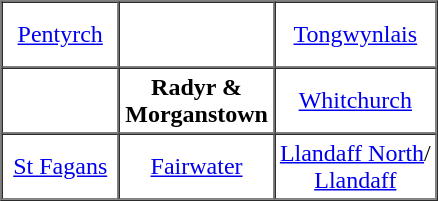<table border=1 cellpadding=3 cellspacing=0 align=center style="text-align:center;">
<tr>
<td><a href='#'>Pentyrch</a></td>
<td> <br> </td>
<td><a href='#'>Tongwynlais</a></td>
</tr>
<tr>
<td></td>
<td><strong>Radyr & <br>Morganstown</strong></td>
<td><a href='#'>Whitchurch</a></td>
</tr>
<tr>
<td> <a href='#'>St Fagans</a> </td>
<td><a href='#'>Fairwater</a></td>
<td><a href='#'>Llandaff North</a>/<br><a href='#'>Llandaff</a></td>
</tr>
</table>
